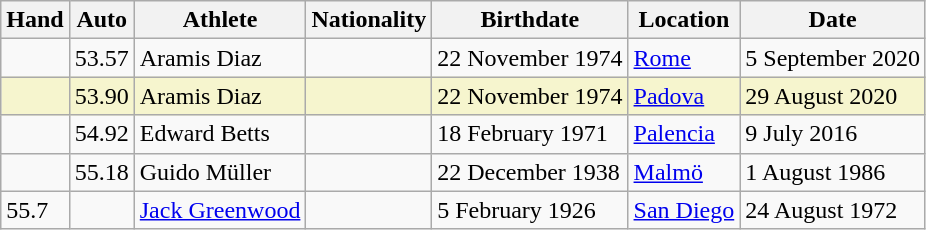<table class="wikitable">
<tr>
<th>Hand</th>
<th>Auto</th>
<th>Athlete</th>
<th>Nationality</th>
<th>Birthdate</th>
<th>Location</th>
<th>Date</th>
</tr>
<tr>
<td></td>
<td>53.57</td>
<td>Aramis Diaz</td>
<td></td>
<td>22 November 1974</td>
<td><a href='#'>Rome</a></td>
<td>5 September 2020</td>
</tr>
<tr bgcolor=#f6F5CE>
<td></td>
<td>53.90</td>
<td>Aramis Diaz</td>
<td></td>
<td>22 November 1974</td>
<td><a href='#'>Padova</a></td>
<td>29 August 2020</td>
</tr>
<tr>
<td></td>
<td>54.92</td>
<td>Edward Betts</td>
<td></td>
<td>18 February 1971</td>
<td><a href='#'>Palencia</a></td>
<td>9 July 2016</td>
</tr>
<tr>
<td></td>
<td>55.18</td>
<td>Guido Müller</td>
<td></td>
<td>22 December 1938</td>
<td><a href='#'>Malmö</a></td>
<td>1 August 1986</td>
</tr>
<tr>
<td>55.7</td>
<td></td>
<td><a href='#'>Jack Greenwood</a></td>
<td></td>
<td>5 February 1926</td>
<td><a href='#'>San Diego</a></td>
<td>24 August 1972</td>
</tr>
</table>
